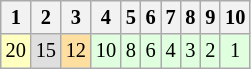<table class="wikitable" style="font-size: 85%;">
<tr>
<th>1</th>
<th>2</th>
<th>3</th>
<th>4</th>
<th>5</th>
<th>6</th>
<th>7</th>
<th>8</th>
<th>9</th>
<th>10</th>
</tr>
<tr align="center">
<td style="background:#FFFFBF;">20</td>
<td style="background:#DFDFDF;">15</td>
<td style="background:#FFDF9F;">12</td>
<td style="background:#DFFFDF;">10</td>
<td style="background:#DFFFDF;">8</td>
<td style="background:#DFFFDF;">6</td>
<td style="background:#DFFFDF;">4</td>
<td style="background:#DFFFDF;">3</td>
<td style="background:#DFFFDF;">2</td>
<td style="background:#DFFFDF;">1</td>
</tr>
</table>
